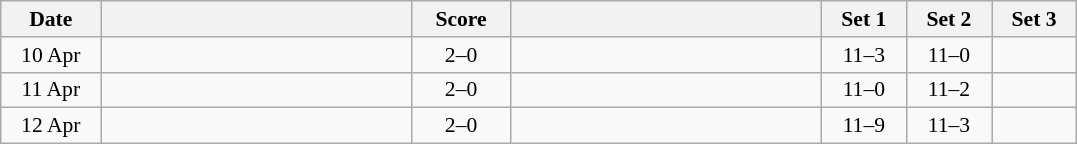<table class="wikitable" style="text-align: center; font-size:90% ">
<tr>
<th width="60">Date</th>
<th align="right" width="200"></th>
<th width="60">Score</th>
<th align="left" width="200"></th>
<th width="50">Set 1</th>
<th width="50">Set 2</th>
<th width="50">Set 3</th>
</tr>
<tr>
<td>10 Apr</td>
<td align=left><strong><br></strong></td>
<td align=center>2–0</td>
<td align=left><br></td>
<td>11–3</td>
<td>11–0</td>
<td></td>
</tr>
<tr>
<td>11 Apr</td>
<td align=left><strong><br></strong></td>
<td align=center>2–0</td>
<td align=left><br></td>
<td>11–0</td>
<td>11–2</td>
<td></td>
</tr>
<tr>
<td>12 Apr</td>
<td align=left><strong><br></strong></td>
<td align=center>2–0</td>
<td align=left><br></td>
<td>11–9</td>
<td>11–3</td>
<td></td>
</tr>
</table>
